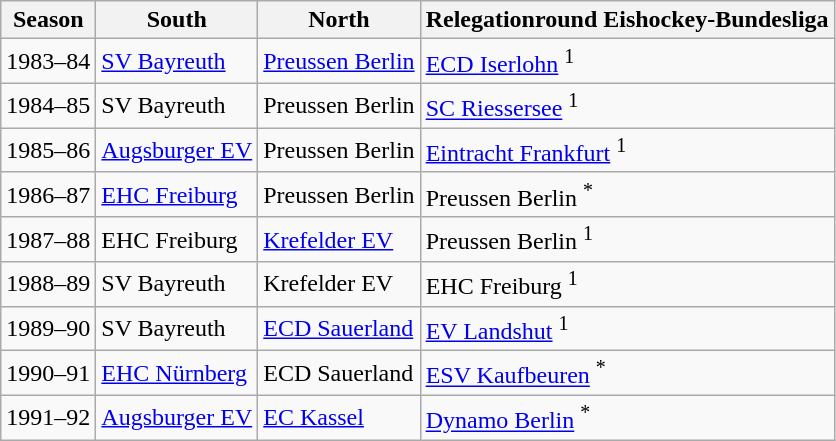<table class="wikitable">
<tr>
<th>Season</th>
<th>South</th>
<th>North</th>
<th>Relegationround Eishockey-Bundesliga</th>
</tr>
<tr>
<td>1983–84</td>
<td><a href='#'>SV Bayreuth</a></td>
<td><a href='#'>Preussen Berlin</a></td>
<td><a href='#'>ECD Iserlohn</a> <sup>1</sup></td>
</tr>
<tr>
<td>1984–85</td>
<td>SV Bayreuth</td>
<td>Preussen Berlin</td>
<td><a href='#'>SC Riessersee</a> <sup>1</sup></td>
</tr>
<tr>
<td>1985–86</td>
<td><a href='#'>Augsburger EV</a></td>
<td>Preussen Berlin</td>
<td><a href='#'>Eintracht Frankfurt</a> <sup>1</sup></td>
</tr>
<tr>
<td>1986–87</td>
<td><a href='#'>EHC Freiburg</a></td>
<td>Preussen Berlin</td>
<td>Preussen Berlin <sup>*</sup></td>
</tr>
<tr>
<td>1987–88</td>
<td>EHC Freiburg</td>
<td><a href='#'>Krefelder EV</a></td>
<td>Preussen Berlin <sup>1</sup></td>
</tr>
<tr>
<td>1988–89</td>
<td>SV Bayreuth</td>
<td>Krefelder EV</td>
<td>EHC Freiburg <sup>1</sup></td>
</tr>
<tr>
<td>1989–90</td>
<td>SV Bayreuth</td>
<td><a href='#'>ECD Sauerland</a></td>
<td><a href='#'>EV Landshut</a> <sup>1</sup></td>
</tr>
<tr>
<td>1990–91</td>
<td><a href='#'>EHC Nürnberg</a></td>
<td>ECD Sauerland</td>
<td><a href='#'>ESV Kaufbeuren</a> <sup>*</sup></td>
</tr>
<tr>
<td>1991–92</td>
<td><a href='#'>Augsburger EV</a></td>
<td><a href='#'>EC Kassel</a></td>
<td><a href='#'>Dynamo Berlin</a> <sup>*</sup></td>
</tr>
</table>
